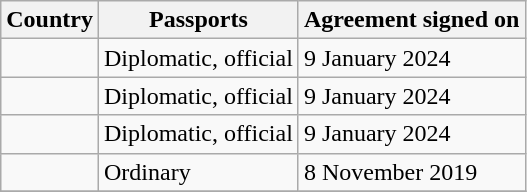<table class="wikitable">
<tr>
<th>Country</th>
<th>Passports</th>
<th>Agreement signed on</th>
</tr>
<tr>
<td></td>
<td>Diplomatic, official</td>
<td>9 January 2024</td>
</tr>
<tr>
<td></td>
<td>Diplomatic, official</td>
<td>9 January 2024</td>
</tr>
<tr>
<td></td>
<td>Diplomatic, official</td>
<td>9 January 2024</td>
</tr>
<tr>
<td></td>
<td>Ordinary</td>
<td>8 November 2019</td>
</tr>
<tr>
</tr>
</table>
